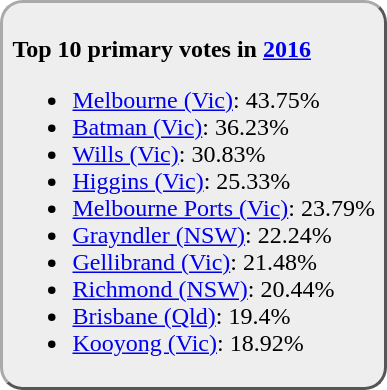<table style="float:right; padding:1px 3px; margin:0 0 0 8px; Background:#eee; Border:2px outset #aaa; border-radius:15px;">
<tr>
<td><br><strong>Top 10 primary votes in <a href='#'>2016</a></strong><ul><li><a href='#'>Melbourne (Vic)</a>: 43.75%</li><li><a href='#'>Batman (Vic)</a>: 36.23%</li><li><a href='#'>Wills (Vic)</a>: 30.83%</li><li><a href='#'>Higgins (Vic)</a>: 25.33%</li><li><a href='#'>Melbourne Ports (Vic)</a>: 23.79%</li><li><a href='#'>Grayndler (NSW)</a>: 22.24%</li><li><a href='#'>Gellibrand (Vic)</a>: 21.48%</li><li><a href='#'>Richmond (NSW)</a>: 20.44%</li><li><a href='#'>Brisbane (Qld)</a>: 19.4%</li><li><a href='#'>Kooyong (Vic)</a>: 18.92%</li></ul></td>
</tr>
</table>
